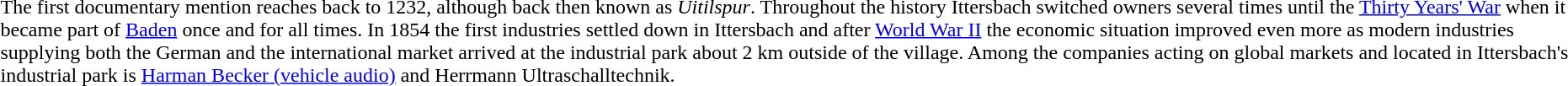<table>
<tr>
<td></td>
<td>The first documentary mention reaches back to 1232, although back then known as <em>Uitilspur</em>. Throughout the history Ittersbach switched owners several times until the <a href='#'>Thirty Years' War</a> when it became part of <a href='#'>Baden</a> once and for all times. In 1854 the first industries settled down in Ittersbach and after <a href='#'>World War II</a> the economic situation improved even more as modern industries supplying both the German and the international market arrived at the industrial park about 2 km outside of the village. Among the companies acting on global markets and located in Ittersbach's industrial park is <a href='#'>Harman Becker (vehicle audio)</a> and Herrmann Ultraschalltechnik.</td>
</tr>
</table>
